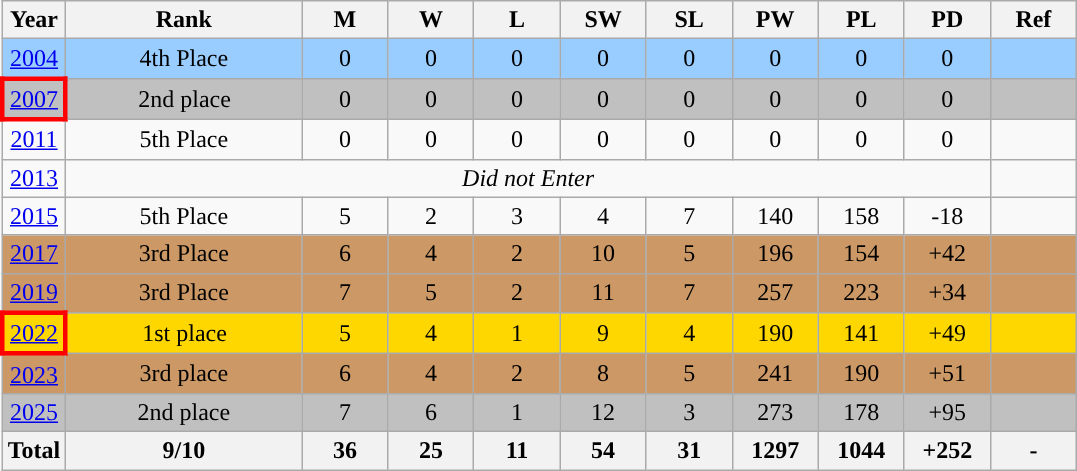<table class="wikitable" style="text-align: center;">
<tr>
<th>Year</th>
<th width=150>Rank</th>
<th width=50>M</th>
<th width=50>W</th>
<th width=50>L</th>
<th width=50>SW</th>
<th width=50>SL</th>
<th width=50>PW</th>
<th width=50>PL</th>
<th width=50>PD</th>
<th width=50>Ref</th>
</tr>
<tr style="background:#9acdff;">
<td> <a href='#'>2004</a></td>
<td>4th Place</td>
<td>0</td>
<td>0</td>
<td>0</td>
<td>0</td>
<td>0</td>
<td>0</td>
<td>0</td>
<td>0</td>
<td></td>
</tr>
<tr bgcolor=silver>
<td style="border: 3px solid red"> <a href='#'>2007</a></td>
<td>2nd place</td>
<td>0</td>
<td>0</td>
<td>0</td>
<td>0</td>
<td>0</td>
<td>0</td>
<td>0</td>
<td>0</td>
<td></td>
</tr>
<tr bgcolor=>
<td> <a href='#'>2011</a></td>
<td>5th Place</td>
<td>0</td>
<td>0</td>
<td>0</td>
<td>0</td>
<td>0</td>
<td>0</td>
<td>0</td>
<td>0</td>
<td></td>
</tr>
<tr bgcolor=>
<td> <a href='#'>2013</a></td>
<td colspan=9><em>Did not Enter</em></td>
<td></td>
</tr>
<tr bgcolor=>
<td> <a href='#'>2015</a></td>
<td>5th Place</td>
<td>5</td>
<td>2</td>
<td>3</td>
<td>4</td>
<td>7</td>
<td>140</td>
<td>158</td>
<td>-18</td>
<td></td>
</tr>
<tr bgcolor=cc9966>
<td> <a href='#'>2017</a></td>
<td>3rd Place</td>
<td>6</td>
<td>4</td>
<td>2</td>
<td>10</td>
<td>5</td>
<td>196</td>
<td>154</td>
<td>+42</td>
<td></td>
</tr>
<tr bgcolor=cc9966>
<td> <a href='#'>2019</a></td>
<td>3rd Place</td>
<td>7</td>
<td>5</td>
<td>2</td>
<td>11</td>
<td>7</td>
<td>257</td>
<td>223</td>
<td>+34</td>
<td></td>
</tr>
<tr bgcolor=gold>
<td style="border: 3px solid red"> <a href='#'>2022</a></td>
<td>1st place</td>
<td>5</td>
<td>4</td>
<td>1</td>
<td>9</td>
<td>4</td>
<td>190</td>
<td>141</td>
<td>+49</td>
<td></td>
</tr>
<tr bgcolor=cc9966>
<td style="border:"> <a href='#'>2023</a></td>
<td>3rd place</td>
<td>6</td>
<td>4</td>
<td>2</td>
<td>8</td>
<td>5</td>
<td>241</td>
<td>190</td>
<td>+51</td>
<td></td>
</tr>
<tr bgcolor=silver>
<td style="border:"> <a href='#'>2025</a></td>
<td>2nd place</td>
<td>7</td>
<td>6</td>
<td>1</td>
<td>12</td>
<td>3</td>
<td>273</td>
<td>178</td>
<td>+95</td>
<td></td>
</tr>
<tr>
<th>Total</th>
<th>9/10</th>
<th>36</th>
<th>25</th>
<th>11</th>
<th>54</th>
<th>31</th>
<th>1297</th>
<th>1044</th>
<th>+252</th>
<th>-</th>
</tr>
</table>
